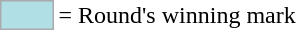<table>
<tr>
<td style="background:#b0e0e6; border:1px solid #aaa; width:2em;"></td>
<td>= Round's winning mark</td>
</tr>
</table>
